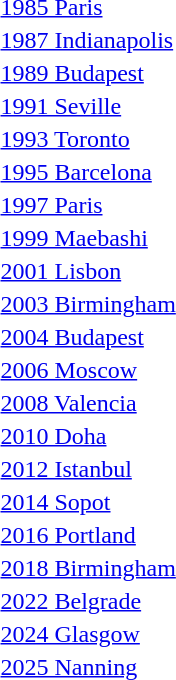<table>
<tr>
<td><a href='#'>1985 Paris</a></td>
<td></td>
<td></td>
<td></td>
</tr>
<tr>
<td><a href='#'>1987 Indianapolis</a><br></td>
<td></td>
<td></td>
<td></td>
</tr>
<tr>
<td><a href='#'>1989 Budapest</a><br></td>
<td></td>
<td></td>
<td></td>
</tr>
<tr>
<td><a href='#'>1991 Seville</a><br></td>
<td></td>
<td></td>
<td></td>
</tr>
<tr>
<td><a href='#'>1993 Toronto</a><br></td>
<td></td>
<td></td>
<td></td>
</tr>
<tr>
<td><a href='#'>1995 Barcelona</a><br></td>
<td></td>
<td></td>
<td></td>
</tr>
<tr>
<td><a href='#'>1997 Paris</a><br></td>
<td></td>
<td></td>
<td></td>
</tr>
<tr>
<td><a href='#'>1999 Maebashi</a><br></td>
<td></td>
<td></td>
<td></td>
</tr>
<tr>
<td><a href='#'>2001 Lisbon</a><br></td>
<td></td>
<td></td>
<td></td>
</tr>
<tr>
<td><a href='#'>2003 Birmingham</a><br></td>
<td></td>
<td></td>
<td></td>
</tr>
<tr>
<td><a href='#'>2004 Budapest</a><br></td>
<td></td>
<td></td>
<td></td>
</tr>
<tr>
<td><a href='#'>2006 Moscow</a><br></td>
<td></td>
<td></td>
<td></td>
</tr>
<tr>
<td><a href='#'>2008 Valencia</a><br></td>
<td></td>
<td></td>
<td></td>
</tr>
<tr>
<td><a href='#'>2010 Doha</a><br></td>
<td></td>
<td></td>
<td></td>
</tr>
<tr>
<td><a href='#'>2012 Istanbul</a><br></td>
<td></td>
<td></td>
<td></td>
</tr>
<tr>
<td><a href='#'>2014 Sopot</a><br></td>
<td></td>
<td></td>
<td></td>
</tr>
<tr>
<td><a href='#'>2016 Portland</a><br></td>
<td></td>
<td></td>
<td></td>
</tr>
<tr>
<td><a href='#'>2018 Birmingham</a><br></td>
<td></td>
<td></td>
<td></td>
</tr>
<tr>
<td><a href='#'>2022 Belgrade</a><br></td>
<td></td>
<td></td>
<td></td>
</tr>
<tr>
<td><a href='#'>2024 Glasgow</a><br></td>
<td></td>
<td></td>
<td></td>
</tr>
<tr>
<td><a href='#'>2025 Nanning</a><br></td>
<td></td>
<td></td>
<td></td>
</tr>
</table>
